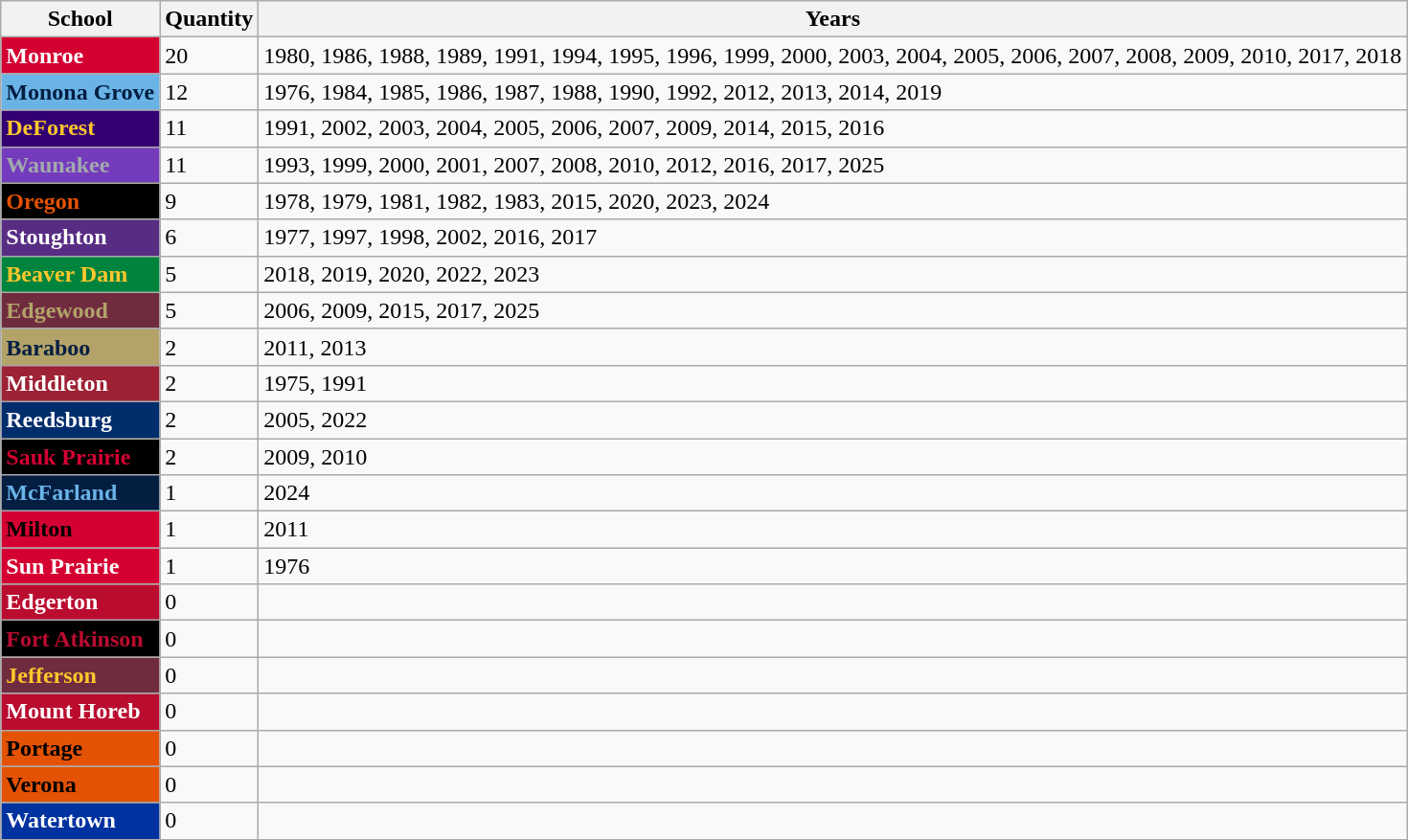<table class="wikitable">
<tr>
<th>School</th>
<th>Quantity</th>
<th>Years</th>
</tr>
<tr>
<td style="background: #d50032; color: white"><strong>Monroe</strong></td>
<td>20</td>
<td>1980, 1986, 1988, 1989, 1991, 1994, 1995, 1996, 1999, 2000, 2003, 2004, 2005, 2006, 2007, 2008, 2009, 2010, 2017, 2018</td>
</tr>
<tr>
<td style="background: #69b3e7; color: #041e42"><strong>Monona Grove</strong></td>
<td>12</td>
<td>1976, 1984, 1985, 1986, 1987, 1988, 1990, 1992, 2012, 2013, 2014, 2019</td>
</tr>
<tr>
<td style="background: #330072; color: #ffc72c"><strong>DeForest</strong></td>
<td>11</td>
<td>1991, 2002, 2003, 2004, 2005, 2006, 2007, 2009, 2014, 2015, 2016</td>
</tr>
<tr>
<td style="background: #753bbd; color: #a2aaad"><strong>Waunakee</strong></td>
<td>11</td>
<td>1993, 1999, 2000, 2001, 2007, 2008, 2010, 2012, 2016, 2017, 2025</td>
</tr>
<tr>
<td style="background: black; color: #e35205"><strong>Oregon</strong></td>
<td>9</td>
<td>1978, 1979, 1981, 1982, 1983, 2015, 2020, 2023, 2024</td>
</tr>
<tr>
<td style="background: #582c83; color: white"><strong>Stoughton</strong></td>
<td>6</td>
<td>1977, 1997, 1998, 2002, 2016, 2017</td>
</tr>
<tr>
<td style="background: #00843d; color: #ffc72c"><strong>Beaver Dam</strong></td>
<td>5</td>
<td>2018, 2019, 2020, 2022, 2023</td>
</tr>
<tr>
<td style="background: #6f2c3f; color: #b3a369"><strong>Edgewood</strong></td>
<td>5</td>
<td>2006, 2009, 2015, 2017, 2025</td>
</tr>
<tr>
<td style="background: #b3a369; color: #041e42"><strong>Baraboo</strong></td>
<td>2</td>
<td>2011, 2013</td>
</tr>
<tr>
<td style="background: #9d2235; color: white"><strong>Middleton</strong></td>
<td>2</td>
<td>1975, 1991</td>
</tr>
<tr>
<td style="background: #002d6c; color: white"><strong>Reedsburg</strong></td>
<td>2</td>
<td>2005, 2022</td>
</tr>
<tr>
<td style="background: black; color: #d50032"><strong>Sauk Prairie</strong></td>
<td>2</td>
<td>2009, 2010</td>
</tr>
<tr>
<td style="background: #041e42; color: #69b3e7"><strong>McFarland</strong></td>
<td>1</td>
<td>2024</td>
</tr>
<tr>
<td style="background: #d50032; color: black"><strong>Milton</strong></td>
<td>1</td>
<td>2011</td>
</tr>
<tr>
<td style="background: #d50032; color: white"><strong>Sun Prairie</strong></td>
<td>1</td>
<td>1976</td>
</tr>
<tr>
<td style="background: #ba0c2f; color: white"><strong>Edgerton</strong></td>
<td>0</td>
<td></td>
</tr>
<tr>
<td style="background: black; color: #ba0c2f"><strong>Fort Atkinson</strong></td>
<td>0</td>
<td></td>
</tr>
<tr>
<td style="background: #6f2c3f; color: #ffc72c"><strong>Jefferson</strong></td>
<td>0</td>
<td></td>
</tr>
<tr>
<td style="background: #ba0c2f; color: white"><strong>Mount Horeb</strong></td>
<td>0</td>
<td></td>
</tr>
<tr>
<td style="background: #e35205; color: black"><strong>Portage</strong></td>
<td>0</td>
<td></td>
</tr>
<tr>
<td style="background: #e35205; color: black"><strong>Verona</strong></td>
<td>0</td>
<td></td>
</tr>
<tr>
<td style="background: #0032a0; color: white"><strong>Watertown</strong></td>
<td>0</td>
<td></td>
</tr>
</table>
